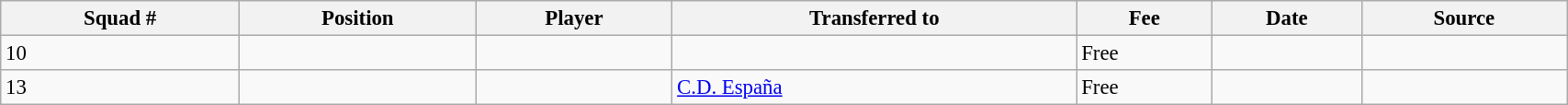<table width=90% class="wikitable sortable" style="text-align:center; font-size:95%; text-align:left">
<tr>
<th>Squad #</th>
<th>Position</th>
<th>Player</th>
<th>Transferred to</th>
<th>Fee</th>
<th>Date</th>
<th>Source</th>
</tr>
<tr>
<td>10</td>
<td></td>
<td></td>
<td></td>
<td>Free</td>
<td></td>
<td></td>
</tr>
<tr>
<td>13</td>
<td></td>
<td></td>
<td> <a href='#'>C.D. España</a></td>
<td>Free</td>
<td></td>
<td></td>
</tr>
</table>
